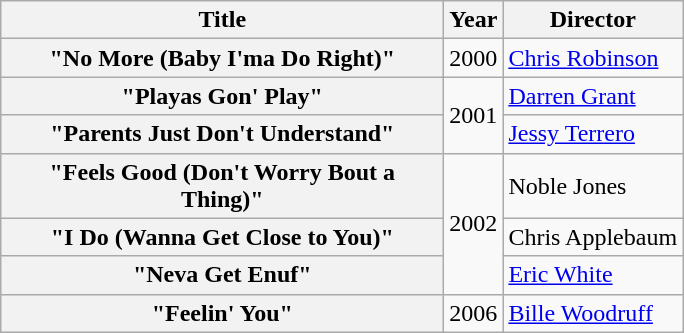<table class="wikitable plainrowheaders">
<tr>
<th scope="col" style="width:18em;">Title</th>
<th scope="col">Year</th>
<th scope="col">Director</th>
</tr>
<tr>
<th scope="row">"No More (Baby I'ma Do Right)"</th>
<td>2000</td>
<td><a href='#'>Chris Robinson</a></td>
</tr>
<tr>
<th scope="row">"Playas Gon' Play"</th>
<td rowspan="2">2001</td>
<td><a href='#'>Darren Grant</a></td>
</tr>
<tr>
<th scope="row">"Parents Just Don't Understand"</th>
<td><a href='#'>Jessy Terrero</a></td>
</tr>
<tr>
<th scope="row">"Feels Good (Don't Worry Bout a Thing)"</th>
<td rowspan="3">2002</td>
<td>Noble Jones</td>
</tr>
<tr>
<th scope="row">"I Do (Wanna Get Close to You)"</th>
<td>Chris Applebaum</td>
</tr>
<tr>
<th scope="row">"Neva Get Enuf"</th>
<td><a href='#'>Eric White</a></td>
</tr>
<tr>
<th scope="row">"Feelin' You"</th>
<td>2006</td>
<td><a href='#'>Bille Woodruff</a></td>
</tr>
</table>
